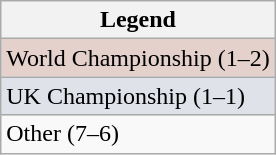<table class="wikitable">
<tr>
<th>Legend</th>
</tr>
<tr bgcolor="#e5d1cb">
<td>World Championship (1–2)</td>
</tr>
<tr bgcolor="dfe2e9">
<td>UK Championship (1–1)</td>
</tr>
<tr bgcolor=>
<td>Other (7–6)</td>
</tr>
</table>
